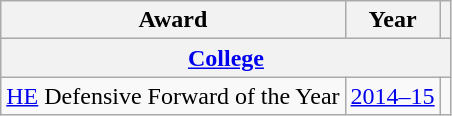<table class="wikitable">
<tr>
<th>Award</th>
<th>Year</th>
<th></th>
</tr>
<tr>
<th colspan="3"><a href='#'>College</a></th>
</tr>
<tr>
<td><a href='#'>HE</a> Defensive Forward of the Year</td>
<td><a href='#'>2014–15</a></td>
<td></td>
</tr>
</table>
